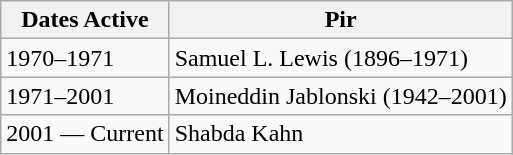<table class="wikitable" border="1">
<tr>
<th>Dates Active</th>
<th>Pir</th>
</tr>
<tr>
<td>1970–1971</td>
<td>Samuel L. Lewis (1896–1971)</td>
</tr>
<tr>
<td>1971–2001</td>
<td>Moineddin Jablonski (1942–2001)</td>
</tr>
<tr>
<td>2001 — Current</td>
<td>Shabda Kahn</td>
</tr>
</table>
